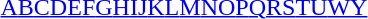<table id="toc" class="toc" summary="Class">
<tr>
<th></th>
</tr>
<tr>
<td style="text-align:center;"><a href='#'>A</a><a href='#'>B</a><a href='#'>C</a><a href='#'>D</a><a href='#'>E</a><a href='#'>F</a><a href='#'>G</a><a href='#'>H</a><a href='#'>I</a><a href='#'>J</a><a href='#'>K</a><a href='#'>L</a><a href='#'>M</a><a href='#'>N</a><a href='#'>O</a><a href='#'>P</a><a href='#'>Q</a><a href='#'>R</a><a href='#'>S</a><a href='#'>T</a><a href='#'>U</a><a href='#'>W</a><a href='#'>Y</a></td>
</tr>
</table>
